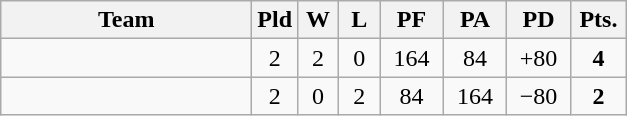<table class=wikitable style="text-align:center">
<tr>
<th width=160>Team</th>
<th width=20>Pld</th>
<th width=20>W</th>
<th width=20>L</th>
<th width=35>PF</th>
<th width=35>PA</th>
<th width=35>PD</th>
<th width=30>Pts.</th>
</tr>
<tr>
<td align=left></td>
<td>2</td>
<td>2</td>
<td>0</td>
<td>164</td>
<td>84</td>
<td>+80</td>
<td><strong>4</strong></td>
</tr>
<tr>
<td align=left></td>
<td>2</td>
<td>0</td>
<td>2</td>
<td>84</td>
<td>164</td>
<td>−80</td>
<td><strong>2</strong></td>
</tr>
</table>
